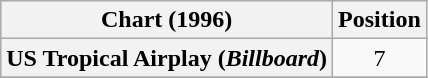<table class="wikitable plainrowheaders " style="text-align:center;">
<tr>
<th scope="col">Chart (1996)</th>
<th scope="col">Position</th>
</tr>
<tr>
<th scope="row">US Tropical Airplay (<em>Billboard</em>)</th>
<td>7</td>
</tr>
<tr>
</tr>
</table>
